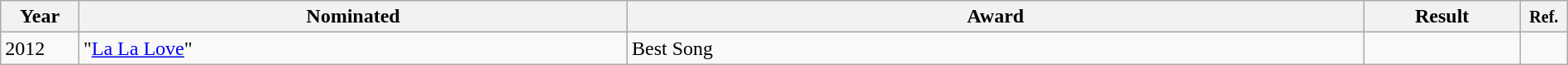<table class="wikitable" style="width:100%;">
<tr>
<th style="width:5%;">Year</th>
<th style="width:35%;">Nominated</th>
<th style="width:47%;">Award</th>
<th style="width:10%;">Result</th>
<th style="width:3%;"><small>Ref.</small></th>
</tr>
<tr>
<td>2012</td>
<td>"<a href='#'>La La Love</a>"</td>
<td>Best Song</td>
<td></td>
<td align="center"></td>
</tr>
</table>
